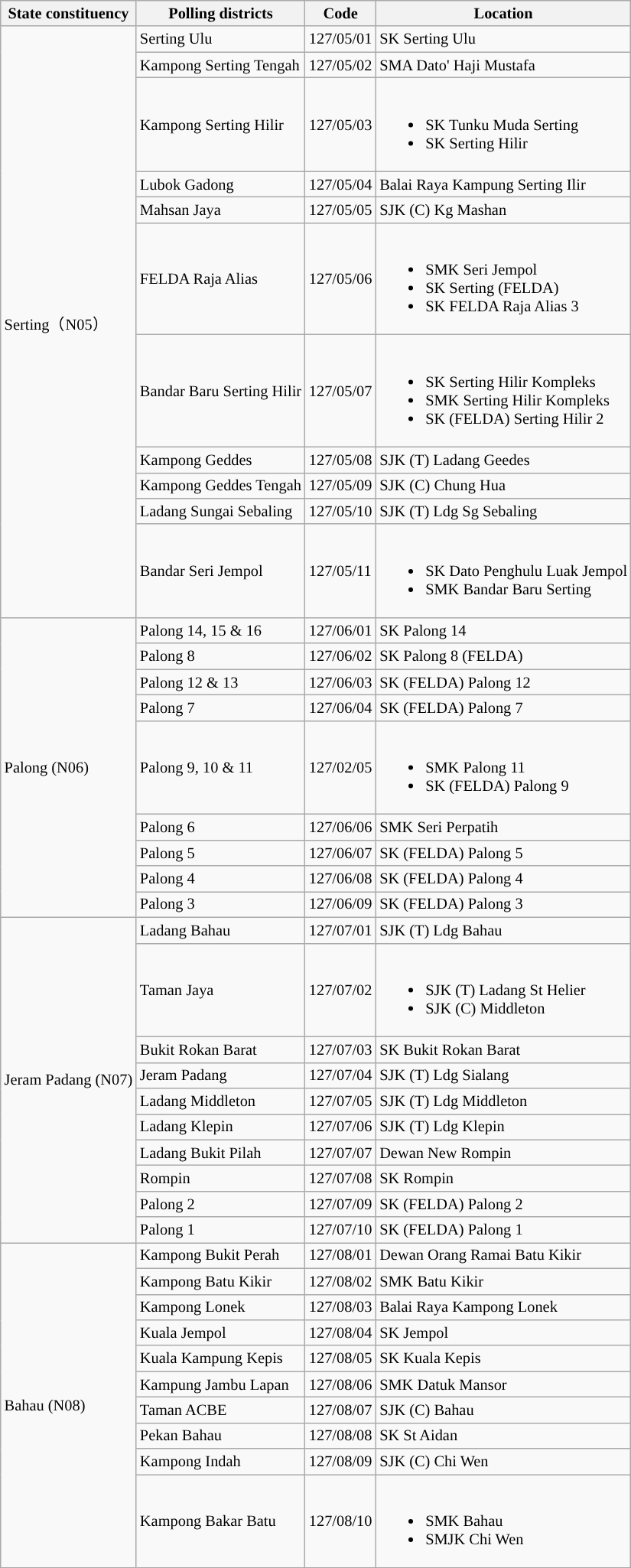<table class="wikitable sortable mw-collapsible" style="white-space:nowrap;font-size:85%">
<tr>
<th>State constituency</th>
<th>Polling districts</th>
<th>Code</th>
<th>Location</th>
</tr>
<tr>
<td rowspan="11">Serting（N05）</td>
<td>Serting Ulu</td>
<td>127/05/01</td>
<td>SK Serting Ulu</td>
</tr>
<tr>
<td>Kampong Serting Tengah</td>
<td>127/05/02</td>
<td>SMA Dato' Haji Mustafa</td>
</tr>
<tr>
<td>Kampong Serting Hilir</td>
<td>127/05/03</td>
<td><br><ul><li>SK Tunku Muda Serting</li><li>SK Serting Hilir</li></ul></td>
</tr>
<tr>
<td>Lubok Gadong</td>
<td>127/05/04</td>
<td>Balai Raya Kampung Serting Ilir</td>
</tr>
<tr>
<td>Mahsan Jaya</td>
<td>127/05/05</td>
<td>SJK (C) Kg Mashan</td>
</tr>
<tr>
<td>FELDA Raja Alias</td>
<td>127/05/06</td>
<td><br><ul><li>SMK Seri Jempol</li><li>SK Serting (FELDA)</li><li>SK FELDA Raja Alias 3</li></ul></td>
</tr>
<tr>
<td>Bandar Baru Serting Hilir</td>
<td>127/05/07</td>
<td><br><ul><li>SK Serting Hilir Kompleks</li><li>SMK Serting Hilir Kompleks</li><li>SK (FELDA) Serting Hilir 2</li></ul></td>
</tr>
<tr>
<td>Kampong Geddes</td>
<td>127/05/08</td>
<td>SJK (T) Ladang Geedes</td>
</tr>
<tr>
<td>Kampong Geddes Tengah</td>
<td>127/05/09</td>
<td>SJK (C) Chung Hua</td>
</tr>
<tr>
<td>Ladang Sungai Sebaling</td>
<td>127/05/10</td>
<td>SJK (T) Ldg Sg Sebaling</td>
</tr>
<tr>
<td>Bandar Seri Jempol</td>
<td>127/05/11</td>
<td><br><ul><li>SK Dato Penghulu Luak Jempol</li><li>SMK Bandar Baru Serting</li></ul></td>
</tr>
<tr>
<td rowspan="9">Palong (N06)</td>
<td>Palong 14, 15 & 16</td>
<td>127/06/01</td>
<td>SK Palong 14</td>
</tr>
<tr>
<td>Palong 8</td>
<td>127/06/02</td>
<td>SK Palong 8 (FELDA)</td>
</tr>
<tr>
<td>Palong 12 & 13</td>
<td>127/06/03</td>
<td>SK (FELDA) Palong 12</td>
</tr>
<tr>
<td>Palong 7</td>
<td>127/06/04</td>
<td>SK (FELDA) Palong 7</td>
</tr>
<tr>
<td>Palong 9, 10 & 11</td>
<td>127/02/05</td>
<td><br><ul><li>SMK Palong 11</li><li>SK (FELDA) Palong 9</li></ul></td>
</tr>
<tr>
<td>Palong 6</td>
<td>127/06/06</td>
<td>SMK Seri Perpatih</td>
</tr>
<tr>
<td>Palong 5</td>
<td>127/06/07</td>
<td>SK (FELDA) Palong 5</td>
</tr>
<tr>
<td>Palong 4</td>
<td>127/06/08</td>
<td>SK (FELDA) Palong 4</td>
</tr>
<tr>
<td>Palong 3</td>
<td>127/06/09</td>
<td>SK (FELDA) Palong 3</td>
</tr>
<tr>
<td rowspan="10">Jeram Padang (N07)</td>
<td>Ladang Bahau</td>
<td>127/07/01</td>
<td>SJK (T) Ldg Bahau</td>
</tr>
<tr>
<td>Taman Jaya</td>
<td>127/07/02</td>
<td><br><ul><li>SJK (T) Ladang St Helier</li><li>SJK (C) Middleton</li></ul></td>
</tr>
<tr>
<td>Bukit Rokan Barat</td>
<td>127/07/03</td>
<td>SK Bukit Rokan Barat</td>
</tr>
<tr>
<td>Jeram Padang</td>
<td>127/07/04</td>
<td>SJK (T) Ldg Sialang</td>
</tr>
<tr>
<td>Ladang Middleton</td>
<td>127/07/05</td>
<td>SJK (T) Ldg Middleton</td>
</tr>
<tr>
<td>Ladang Klepin</td>
<td>127/07/06</td>
<td>SJK (T) Ldg Klepin</td>
</tr>
<tr>
<td>Ladang Bukit Pilah</td>
<td>127/07/07</td>
<td>Dewan New Rompin</td>
</tr>
<tr>
<td>Rompin</td>
<td>127/07/08</td>
<td>SK Rompin</td>
</tr>
<tr>
<td>Palong 2</td>
<td>127/07/09</td>
<td>SK (FELDA) Palong 2</td>
</tr>
<tr>
<td>Palong 1</td>
<td>127/07/10</td>
<td>SK (FELDA) Palong 1</td>
</tr>
<tr>
<td rowspan="10">Bahau (N08)</td>
<td>Kampong Bukit Perah</td>
<td>127/08/01</td>
<td>Dewan Orang Ramai Batu Kikir</td>
</tr>
<tr>
<td>Kampong Batu Kikir</td>
<td>127/08/02</td>
<td>SMK Batu Kikir</td>
</tr>
<tr>
<td>Kampong Lonek</td>
<td>127/08/03</td>
<td>Balai Raya Kampong Lonek</td>
</tr>
<tr>
<td>Kuala Jempol</td>
<td>127/08/04</td>
<td>SK Jempol</td>
</tr>
<tr>
<td>Kuala Kampung Kepis</td>
<td>127/08/05</td>
<td>SK Kuala Kepis</td>
</tr>
<tr>
<td>Kampung Jambu Lapan</td>
<td>127/08/06</td>
<td>SMK Datuk Mansor</td>
</tr>
<tr>
<td>Taman ACBE</td>
<td>127/08/07</td>
<td>SJK (C) Bahau</td>
</tr>
<tr>
<td>Pekan Bahau</td>
<td>127/08/08</td>
<td>SK St Aidan</td>
</tr>
<tr>
<td>Kampong Indah</td>
<td>127/08/09</td>
<td>SJK (C) Chi Wen</td>
</tr>
<tr>
<td>Kampong Bakar Batu</td>
<td>127/08/10</td>
<td><br><ul><li>SMK Bahau</li><li>SMJK Chi Wen</li></ul></td>
</tr>
</table>
